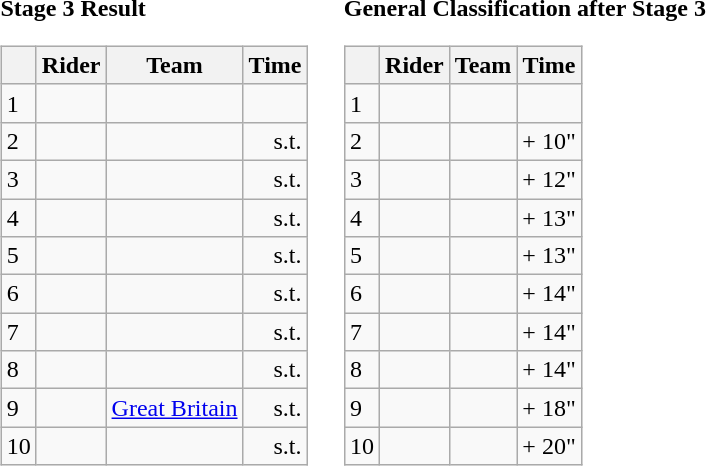<table>
<tr>
<td><strong>Stage 3 Result</strong><br><table class="wikitable">
<tr>
<th></th>
<th>Rider</th>
<th>Team</th>
<th>Time</th>
</tr>
<tr>
<td>1</td>
<td></td>
<td></td>
<td align="right"></td>
</tr>
<tr>
<td>2</td>
<td> </td>
<td></td>
<td align="right">s.t.</td>
</tr>
<tr>
<td>3</td>
<td></td>
<td></td>
<td align="right">s.t.</td>
</tr>
<tr>
<td>4</td>
<td></td>
<td></td>
<td align="right">s.t.</td>
</tr>
<tr>
<td>5</td>
<td></td>
<td></td>
<td align="right">s.t.</td>
</tr>
<tr>
<td>6</td>
<td></td>
<td></td>
<td align="right">s.t.</td>
</tr>
<tr>
<td>7</td>
<td></td>
<td></td>
<td align="right">s.t.</td>
</tr>
<tr>
<td>8</td>
<td></td>
<td></td>
<td align="right">s.t.</td>
</tr>
<tr>
<td>9</td>
<td></td>
<td><a href='#'>Great Britain</a></td>
<td align="right">s.t.</td>
</tr>
<tr>
<td>10</td>
<td></td>
<td></td>
<td align="right">s.t.</td>
</tr>
</table>
</td>
<td></td>
<td><strong>General Classification after Stage 3</strong><br><table class="wikitable">
<tr>
<th></th>
<th>Rider</th>
<th>Team</th>
<th>Time</th>
</tr>
<tr>
<td>1</td>
<td>  </td>
<td></td>
<td align="right"></td>
</tr>
<tr>
<td>2</td>
<td></td>
<td></td>
<td align="right">+ 10"</td>
</tr>
<tr>
<td>3</td>
<td></td>
<td></td>
<td align="right">+ 12"</td>
</tr>
<tr>
<td>4</td>
<td></td>
<td></td>
<td align="right">+ 13"</td>
</tr>
<tr>
<td>5</td>
<td></td>
<td></td>
<td align="right">+ 13"</td>
</tr>
<tr>
<td>6</td>
<td></td>
<td></td>
<td align="right">+ 14"</td>
</tr>
<tr>
<td>7</td>
<td></td>
<td></td>
<td align="right">+ 14"</td>
</tr>
<tr>
<td>8</td>
<td></td>
<td></td>
<td align="right">+ 14"</td>
</tr>
<tr>
<td>9</td>
<td></td>
<td></td>
<td align="right">+ 18"</td>
</tr>
<tr>
<td>10</td>
<td></td>
<td></td>
<td align="right">+ 20"</td>
</tr>
</table>
</td>
</tr>
</table>
